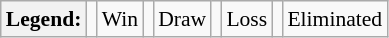<table class="wikitable" style="font-size:90%;">
<tr>
<th>Legend:</th>
<td></td>
<td>Win</td>
<td></td>
<td>Draw</td>
<td></td>
<td>Loss</td>
<td></td>
<td>Eliminated</td>
</tr>
</table>
